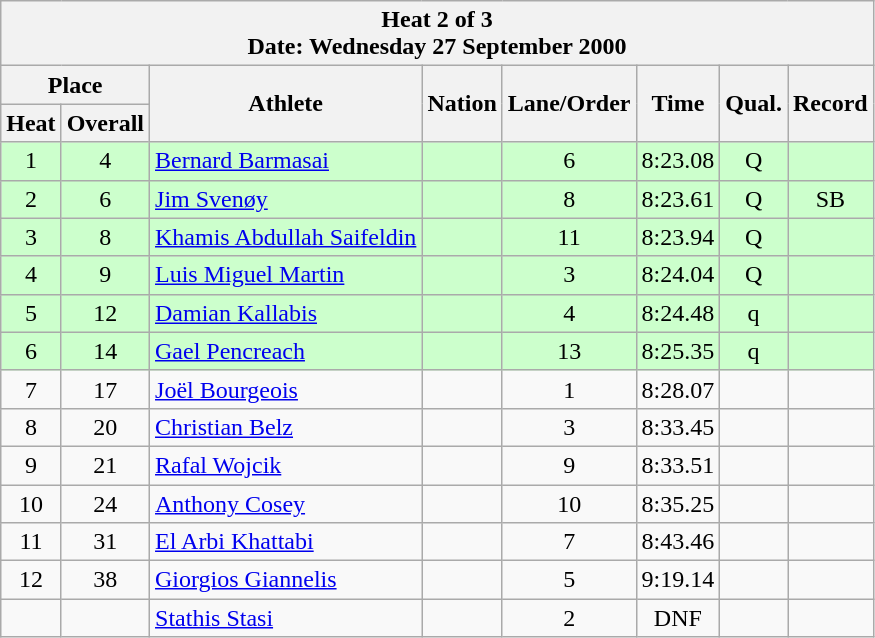<table class="wikitable sortable">
<tr>
<th colspan=8>Heat 2 of 3 <br> Date: Wednesday 27 September 2000 <br></th>
</tr>
<tr>
<th colspan=2>Place</th>
<th rowspan=2>Athlete</th>
<th rowspan=2>Nation</th>
<th rowspan=2>Lane/Order</th>
<th rowspan=2>Time</th>
<th rowspan=2>Qual.</th>
<th rowspan=2>Record</th>
</tr>
<tr>
<th>Heat</th>
<th>Overall</th>
</tr>
<tr style="background:#ccffcc;">
<td align="center">1</td>
<td align="center">4</td>
<td align="left"><a href='#'>Bernard Barmasai</a></td>
<td align="left"></td>
<td align="center">6</td>
<td align="center">8:23.08</td>
<td align="center">Q</td>
<td align="center"></td>
</tr>
<tr style="background:#ccffcc;">
<td align="center">2</td>
<td align="center">6</td>
<td align="left"><a href='#'>Jim Svenøy</a></td>
<td align="left"></td>
<td align="center">8</td>
<td align="center">8:23.61</td>
<td align="center">Q</td>
<td align="center">SB</td>
</tr>
<tr style="background:#ccffcc;">
<td align="center">3</td>
<td align="center">8</td>
<td align="left"><a href='#'>Khamis Abdullah Saifeldin</a></td>
<td align="left"></td>
<td align="center">11</td>
<td align="center">8:23.94</td>
<td align="center">Q</td>
<td align="center"></td>
</tr>
<tr style="background:#ccffcc;">
<td align="center">4</td>
<td align="center">9</td>
<td align="left"><a href='#'>Luis Miguel Martin</a></td>
<td align="left"></td>
<td align="center">3</td>
<td align="center">8:24.04</td>
<td align="center">Q</td>
<td align="center"></td>
</tr>
<tr style="background:#ccffcc;">
<td align="center">5</td>
<td align="center">12</td>
<td align="left"><a href='#'>Damian Kallabis</a></td>
<td align="left"></td>
<td align="center">4</td>
<td align="center">8:24.48</td>
<td align="center">q</td>
<td align="center"></td>
</tr>
<tr style="background:#ccffcc;">
<td align="center">6</td>
<td align="center">14</td>
<td align="left"><a href='#'>Gael Pencreach</a></td>
<td align="left"></td>
<td align="center">13</td>
<td align="center">8:25.35</td>
<td align="center">q</td>
<td align="center"></td>
</tr>
<tr>
<td align="center">7</td>
<td align="center">17</td>
<td align="left"><a href='#'>Joël Bourgeois</a></td>
<td align="left"></td>
<td align="center">1</td>
<td align="center">8:28.07</td>
<td align="center"></td>
<td align="center"></td>
</tr>
<tr>
<td align="center">8</td>
<td align="center">20</td>
<td align="left"><a href='#'>Christian Belz</a></td>
<td align="left"></td>
<td align="center">3</td>
<td align="center">8:33.45</td>
<td align="center"></td>
<td align="center"></td>
</tr>
<tr>
<td align="center">9</td>
<td align="center">21</td>
<td align="left"><a href='#'>Rafal Wojcik</a></td>
<td align="left"></td>
<td align="center">9</td>
<td align="center">8:33.51</td>
<td align="center"></td>
<td align="center"></td>
</tr>
<tr>
<td align="center">10</td>
<td align="center">24</td>
<td align="left"><a href='#'>Anthony Cosey</a></td>
<td align="left"></td>
<td align="center">10</td>
<td align="center">8:35.25</td>
<td align="center"></td>
<td align="center"></td>
</tr>
<tr>
<td align="center">11</td>
<td align="center">31</td>
<td align="left"><a href='#'>El Arbi Khattabi</a></td>
<td align="left"></td>
<td align="center">7</td>
<td align="center">8:43.46</td>
<td align="center"></td>
<td align="center"></td>
</tr>
<tr>
<td align="center">12</td>
<td align="center">38</td>
<td align="left"><a href='#'>Giorgios Giannelis</a></td>
<td align="left"></td>
<td align="center">5</td>
<td align="center">9:19.14</td>
<td align="center"></td>
<td align="center"></td>
</tr>
<tr>
<td align="center"></td>
<td align="center"></td>
<td align="left"><a href='#'>Stathis Stasi</a></td>
<td align="left"></td>
<td align="center">2</td>
<td align="center">DNF</td>
<td align="center"></td>
<td align="center"></td>
</tr>
</table>
